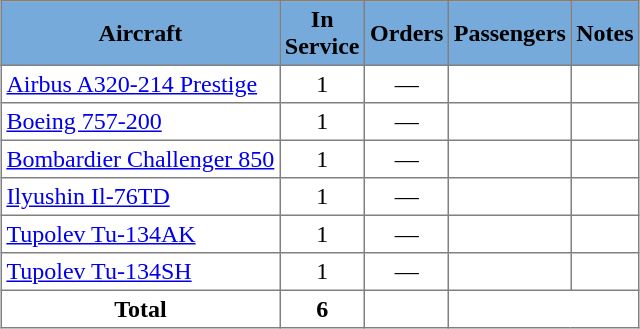<table class="toccolours" border="1" cellpadding="3" style="margin:1em auto; border-collapse:collapse">
<tr bgcolor=#75aadb>
<th>Aircraft</th>
<th>In<br>Service</th>
<th>Orders</th>
<th>Passengers</th>
<th>Notes</th>
</tr>
<tr>
<td><a href='#'>Airbus A320-214 Prestige</a></td>
<td align="center">1</td>
<td align="center">—</td>
<td align="center"></td>
<td></td>
</tr>
<tr>
<td><a href='#'>Boeing 757-200</a></td>
<td align="center">1</td>
<td align="center">—</td>
<td align="center"></td>
<td></td>
</tr>
<tr>
<td><a href='#'>Bombardier Challenger 850</a></td>
<td align="center">1</td>
<td align="center">—</td>
<td align="center"></td>
<td></td>
</tr>
<tr>
<td><a href='#'>Ilyushin Il-76TD</a></td>
<td align="center">1</td>
<td align="center">—</td>
<td align="center"></td>
<td></td>
</tr>
<tr>
<td><a href='#'>Tupolev Tu-134AK</a></td>
<td align="center">1</td>
<td align="center">—</td>
<td align="center"></td>
<td></td>
</tr>
<tr>
<td><a href='#'>Tupolev Tu-134SH</a></td>
<td align="center">1</td>
<td align="center">—</td>
<td align="center"></td>
<td></td>
</tr>
<tr>
<th>Total</th>
<th>6</th>
<th></th>
<th colspan="2"></th>
</tr>
</table>
